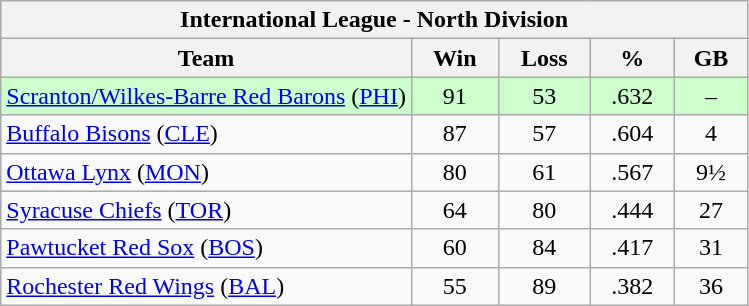<table class="wikitable">
<tr>
<th colspan="5">International League - North Division</th>
</tr>
<tr>
<th width="55%">Team</th>
<th>Win</th>
<th>Loss</th>
<th>%</th>
<th>GB</th>
</tr>
<tr align=center bgcolor=ccffcc>
<td align=left><a href='#'>Scranton/Wilkes-Barre Red Barons</a> (<a href='#'>PHI</a>)</td>
<td>91</td>
<td>53</td>
<td>.632</td>
<td>–</td>
</tr>
<tr align=center>
<td align=left><a href='#'>Buffalo Bisons</a> (<a href='#'>CLE</a>)</td>
<td>87</td>
<td>57</td>
<td>.604</td>
<td>4</td>
</tr>
<tr align=center>
<td align=left><a href='#'>Ottawa Lynx</a> (<a href='#'>MON</a>)</td>
<td>80</td>
<td>61</td>
<td>.567</td>
<td>9½</td>
</tr>
<tr align=center>
<td align=left><a href='#'>Syracuse Chiefs</a> (<a href='#'>TOR</a>)</td>
<td>64</td>
<td>80</td>
<td>.444</td>
<td>27</td>
</tr>
<tr align=center>
<td align=left><a href='#'>Pawtucket Red Sox</a> (<a href='#'>BOS</a>)</td>
<td>60</td>
<td>84</td>
<td>.417</td>
<td>31</td>
</tr>
<tr align=center>
<td align=left><a href='#'>Rochester Red Wings</a> (<a href='#'>BAL</a>)</td>
<td>55</td>
<td>89</td>
<td>.382</td>
<td>36</td>
</tr>
</table>
